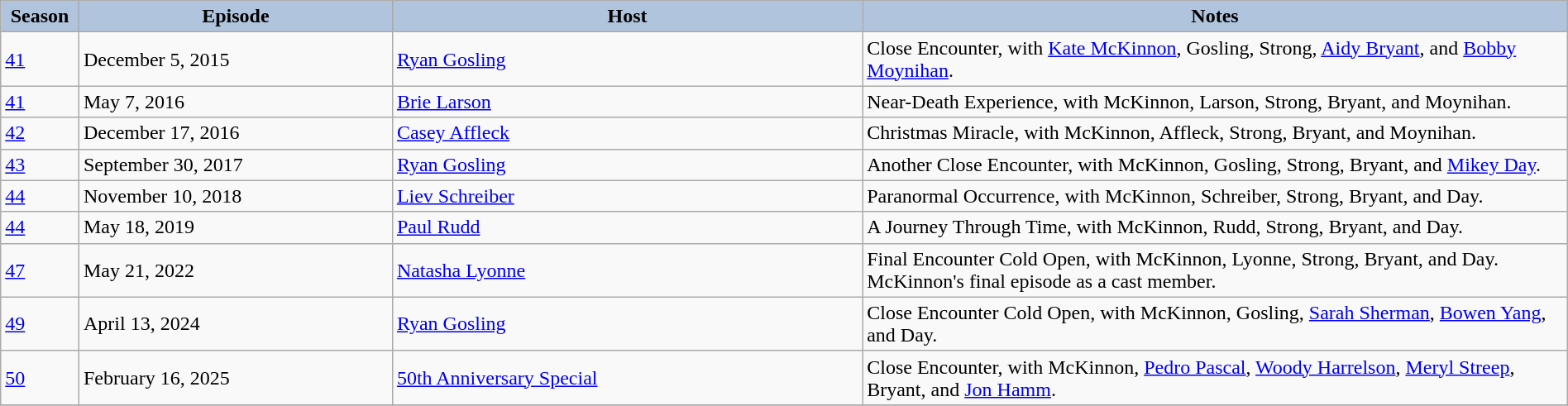<table class="wikitable" style="width:100%;">
<tr>
<th style="background:#B0C4DE;" width="5%">Season</th>
<th style="background:#B0C4DE;" width="20%">Episode</th>
<th style="background:#B0C4DE;" width="30%">Host</th>
<th style="background:#B0C4DE;" width="45%">Notes</th>
</tr>
<tr>
<td><a href='#'>41</a></td>
<td>December 5, 2015</td>
<td><a href='#'>Ryan Gosling</a></td>
<td>Close Encounter, with <a href='#'>Kate McKinnon</a>, Gosling, Strong, <a href='#'>Aidy Bryant</a>, and <a href='#'>Bobby Moynihan</a>. </td>
</tr>
<tr>
<td><a href='#'>41</a></td>
<td>May 7, 2016</td>
<td><a href='#'>Brie Larson</a></td>
<td>Near-Death Experience, with McKinnon, Larson, Strong, Bryant, and Moynihan. </td>
</tr>
<tr>
<td><a href='#'>42</a></td>
<td>December 17, 2016</td>
<td><a href='#'>Casey Affleck</a></td>
<td>Christmas Miracle, with McKinnon, Affleck, Strong, Bryant, and Moynihan. </td>
</tr>
<tr>
<td><a href='#'>43</a></td>
<td>September 30, 2017</td>
<td><a href='#'>Ryan Gosling</a></td>
<td>Another Close Encounter, with McKinnon, Gosling, Strong, Bryant, and <a href='#'>Mikey Day</a>. </td>
</tr>
<tr>
<td><a href='#'>44</a></td>
<td>November 10, 2018</td>
<td><a href='#'>Liev Schreiber</a></td>
<td>Paranormal Occurrence, with McKinnon, Schreiber, Strong, Bryant, and Day. </td>
</tr>
<tr>
<td><a href='#'>44</a></td>
<td>May 18, 2019</td>
<td><a href='#'>Paul Rudd</a></td>
<td>A Journey Through Time, with McKinnon, Rudd, Strong, Bryant, and Day. </td>
</tr>
<tr>
<td><a href='#'>47</a></td>
<td>May 21, 2022</td>
<td><a href='#'>Natasha Lyonne</a></td>
<td>Final Encounter Cold Open, with McKinnon, Lyonne, Strong, Bryant, and Day.  McKinnon's final episode as a cast member.</td>
</tr>
<tr>
<td><a href='#'>49</a></td>
<td>April 13, 2024</td>
<td><a href='#'>Ryan Gosling</a></td>
<td>Close Encounter Cold Open, with McKinnon, Gosling, <a href='#'>Sarah Sherman</a>, <a href='#'>Bowen Yang</a>, and Day. </td>
</tr>
<tr>
<td><a href='#'>50</a></td>
<td>February 16, 2025</td>
<td><a href='#'>50th Anniversary Special</a></td>
<td>Close Encounter, with McKinnon, <a href='#'>Pedro Pascal</a>, <a href='#'>Woody Harrelson</a>, <a href='#'>Meryl Streep</a>, Bryant, and <a href='#'>Jon Hamm</a>.</td>
</tr>
<tr>
</tr>
</table>
